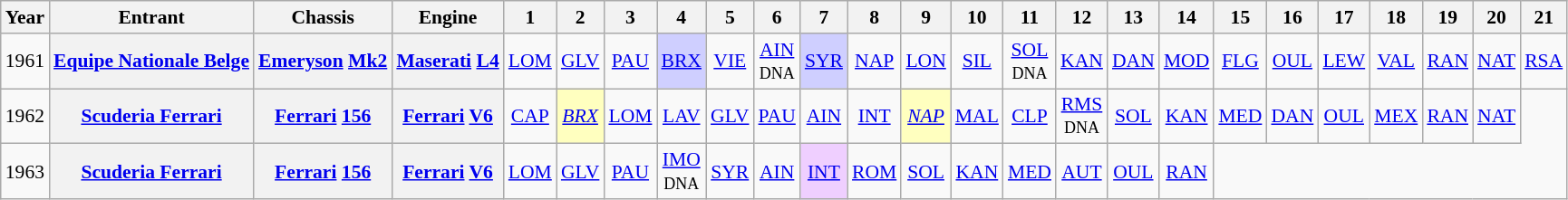<table class="wikitable" style="text-align:center; font-size:90%">
<tr>
<th>Year</th>
<th>Entrant</th>
<th>Chassis</th>
<th>Engine</th>
<th>1</th>
<th>2</th>
<th>3</th>
<th>4</th>
<th>5</th>
<th>6</th>
<th>7</th>
<th>8</th>
<th>9</th>
<th>10</th>
<th>11</th>
<th>12</th>
<th>13</th>
<th>14</th>
<th>15</th>
<th>16</th>
<th>17</th>
<th>18</th>
<th>19</th>
<th>20</th>
<th>21</th>
</tr>
<tr>
<td>1961</td>
<th><a href='#'>Equipe Nationale Belge</a></th>
<th><a href='#'>Emeryson</a> <a href='#'>Mk2</a></th>
<th><a href='#'>Maserati</a> <a href='#'>L4</a></th>
<td><a href='#'>LOM</a></td>
<td><a href='#'>GLV</a></td>
<td><a href='#'>PAU</a></td>
<td style="background:#CFCFFF;"><a href='#'>BRX</a><br></td>
<td><a href='#'>VIE</a></td>
<td><a href='#'>AIN</a><br><small>DNA</small></td>
<td style="background:#CFCFFF;"><a href='#'>SYR</a><br></td>
<td><a href='#'>NAP</a></td>
<td><a href='#'>LON</a></td>
<td><a href='#'>SIL</a></td>
<td><a href='#'>SOL</a><br><small>DNA</small></td>
<td><a href='#'>KAN</a></td>
<td><a href='#'>DAN</a></td>
<td><a href='#'>MOD</a></td>
<td><a href='#'>FLG</a></td>
<td><a href='#'>OUL</a></td>
<td><a href='#'>LEW</a></td>
<td><a href='#'>VAL</a></td>
<td><a href='#'>RAN</a></td>
<td><a href='#'>NAT</a></td>
<td><a href='#'>RSA</a></td>
</tr>
<tr>
<td>1962</td>
<th><a href='#'>Scuderia Ferrari</a></th>
<th><a href='#'>Ferrari</a> <a href='#'>156</a></th>
<th><a href='#'>Ferrari</a> <a href='#'>V6</a></th>
<td><a href='#'>CAP</a></td>
<td style="background:#FFFFBF;"><em><a href='#'>BRX</a></em><br></td>
<td><a href='#'>LOM</a></td>
<td><a href='#'>LAV</a></td>
<td><a href='#'>GLV</a></td>
<td><a href='#'>PAU</a></td>
<td><a href='#'>AIN</a></td>
<td><a href='#'>INT</a></td>
<td style="background:#FFFFBF;"><em><a href='#'>NAP</a></em><br></td>
<td><a href='#'>MAL</a></td>
<td><a href='#'>CLP</a></td>
<td><a href='#'>RMS</a><br><small>DNA</small></td>
<td><a href='#'>SOL</a></td>
<td><a href='#'>KAN</a></td>
<td><a href='#'>MED</a></td>
<td><a href='#'>DAN</a></td>
<td><a href='#'>OUL</a></td>
<td><a href='#'>MEX</a></td>
<td><a href='#'>RAN</a></td>
<td><a href='#'>NAT</a></td>
</tr>
<tr>
<td>1963</td>
<th><a href='#'>Scuderia Ferrari</a></th>
<th><a href='#'>Ferrari</a> <a href='#'>156</a></th>
<th><a href='#'>Ferrari</a> <a href='#'>V6</a></th>
<td><a href='#'>LOM</a></td>
<td><a href='#'>GLV</a></td>
<td><a href='#'>PAU</a></td>
<td><a href='#'>IMO</a><br><small>DNA</small></td>
<td><a href='#'>SYR</a></td>
<td><a href='#'>AIN</a></td>
<td style="background:#EFCFFF;"><a href='#'>INT</a><br></td>
<td><a href='#'>ROM</a></td>
<td><a href='#'>SOL</a></td>
<td><a href='#'>KAN</a></td>
<td><a href='#'>MED</a></td>
<td><a href='#'>AUT</a></td>
<td><a href='#'>OUL</a></td>
<td><a href='#'>RAN</a></td>
</tr>
</table>
